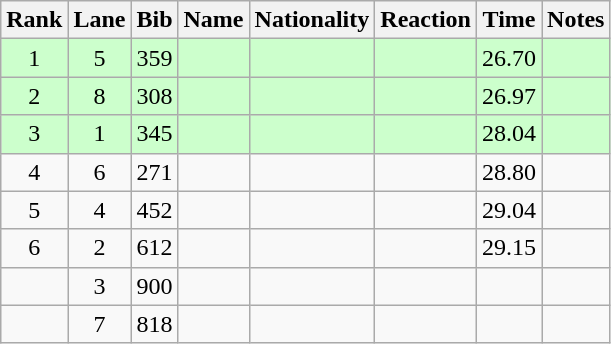<table class="wikitable sortable" style="text-align:center">
<tr>
<th>Rank</th>
<th>Lane</th>
<th>Bib</th>
<th>Name</th>
<th>Nationality</th>
<th>Reaction</th>
<th>Time</th>
<th>Notes</th>
</tr>
<tr bgcolor=ccffcc>
<td>1</td>
<td>5</td>
<td>359</td>
<td align=left></td>
<td align=left></td>
<td></td>
<td>26.70</td>
<td><strong></strong></td>
</tr>
<tr bgcolor=ccffcc>
<td>2</td>
<td>8</td>
<td>308</td>
<td align=left></td>
<td align=left></td>
<td></td>
<td>26.97</td>
<td><strong></strong></td>
</tr>
<tr bgcolor=ccffcc>
<td>3</td>
<td>1</td>
<td>345</td>
<td align=left></td>
<td align=left></td>
<td></td>
<td>28.04</td>
<td><strong></strong></td>
</tr>
<tr>
<td>4</td>
<td>6</td>
<td>271</td>
<td align=left></td>
<td align=left></td>
<td></td>
<td>28.80</td>
<td></td>
</tr>
<tr>
<td>5</td>
<td>4</td>
<td>452</td>
<td align=left></td>
<td align=left></td>
<td></td>
<td>29.04</td>
<td></td>
</tr>
<tr>
<td>6</td>
<td>2</td>
<td>612</td>
<td align=left></td>
<td align=left></td>
<td></td>
<td>29.15</td>
<td></td>
</tr>
<tr>
<td></td>
<td>3</td>
<td>900</td>
<td align=left></td>
<td align=left></td>
<td></td>
<td></td>
<td><strong></strong></td>
</tr>
<tr>
<td></td>
<td>7</td>
<td>818</td>
<td align=left></td>
<td align=left></td>
<td></td>
<td></td>
<td><strong></strong></td>
</tr>
</table>
